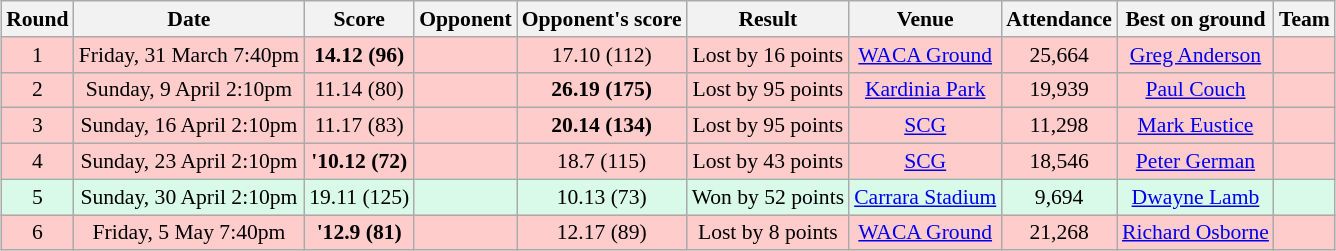<table class="wikitable" style="font-size:90%; text-align:center; margin-left: auto; margin-right: auto;">
<tr>
<th>Round</th>
<th>Date</th>
<th>Score</th>
<th>Opponent</th>
<th>Opponent's score</th>
<th>Result</th>
<th>Venue</th>
<th>Attendance</th>
<th>Best on ground</th>
<th>Team</th>
</tr>
<tr align="center" style="background:#fcc;">
<td>1</td>
<td>Friday, 31 March 7:40pm</td>
<td><strong>14.12 (96)</strong></td>
<td></td>
<td>17.10 (112)</td>
<td>Lost by 16 points</td>
<td><a href='#'>WACA Ground</a></td>
<td>25,664</td>
<td><a href='#'>Greg Anderson</a></td>
<td></td>
</tr>
<tr align="center" style="background:#fcc;">
<td>2</td>
<td>Sunday, 9 April 2:10pm</td>
<td>11.14 (80)</td>
<td></td>
<td><strong>26.19 (175)</strong></td>
<td>Lost by 95 points</td>
<td><a href='#'>Kardinia Park</a></td>
<td>19,939</td>
<td><a href='#'>Paul Couch</a></td>
<td></td>
</tr>
<tr align="center" style="background:#fcc;">
<td>3</td>
<td>Sunday, 16 April 2:10pm</td>
<td>11.17 (83)</td>
<td></td>
<td><strong>20.14 (134)</strong></td>
<td>Lost by 95 points</td>
<td><a href='#'>SCG</a></td>
<td>11,298</td>
<td><a href='#'>Mark Eustice</a></td>
<td></td>
</tr>
<tr align="center" style="background:#fcc;">
<td>4</td>
<td>Sunday, 23 April 2:10pm</td>
<td><strong>'10.12 (72)</strong></td>
<td></td>
<td>18.7 (115)</td>
<td>Lost by 43 points</td>
<td><a href='#'>SCG</a></td>
<td>18,546</td>
<td><a href='#'>Peter German</a></td>
<td></td>
</tr>
<tr align="center" style="background:#d9f9e9;">
<td>5</td>
<td>Sunday, 30 April 2:10pm</td>
<td>19.11 (125)</td>
<td></td>
<td>10.13 (73)</td>
<td>Won by 52 points</td>
<td><a href='#'>Carrara Stadium</a></td>
<td>9,694</td>
<td><a href='#'>Dwayne Lamb</a></td>
<td></td>
</tr>
<tr align="center" style="background:#fcc;">
<td>6</td>
<td>Friday, 5 May 7:40pm</td>
<td><strong>'12.9 (81)</strong></td>
<td></td>
<td>12.17 (89)</td>
<td>Lost by 8 points</td>
<td><a href='#'>WACA Ground</a></td>
<td>21,268</td>
<td><a href='#'>Richard Osborne</a></td>
<td></td>
</tr>
</table>
